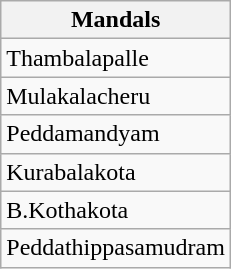<table class="wikitable sortable static-row-numbers static-row-header-hash">
<tr>
<th>Mandals</th>
</tr>
<tr>
<td>Thambalapalle</td>
</tr>
<tr>
<td>Mulakalacheru</td>
</tr>
<tr>
<td>Peddamandyam</td>
</tr>
<tr>
<td>Kurabalakota</td>
</tr>
<tr>
<td>B.Kothakota</td>
</tr>
<tr>
<td>Peddathippasamudram</td>
</tr>
</table>
